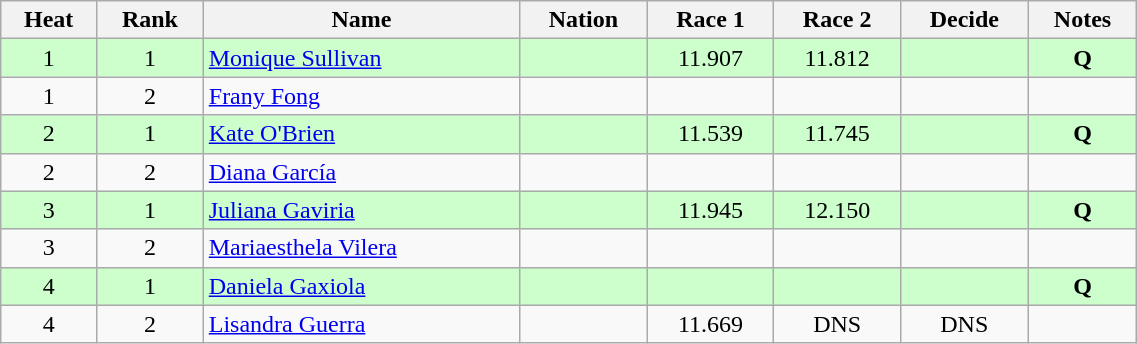<table class="wikitable sortable" style="text-align:center"  width=60%>
<tr>
<th>Heat</th>
<th>Rank</th>
<th>Name</th>
<th>Nation</th>
<th>Race 1</th>
<th>Race 2</th>
<th>Decide</th>
<th>Notes</th>
</tr>
<tr bgcolor=ccffcc>
<td>1</td>
<td>1</td>
<td align=left><a href='#'>Monique Sullivan</a></td>
<td align=left></td>
<td>11.907</td>
<td>11.812</td>
<td></td>
<td><strong>Q</strong></td>
</tr>
<tr>
<td>1</td>
<td>2</td>
<td align=left><a href='#'>Frany Fong</a></td>
<td align=left></td>
<td></td>
<td></td>
<td></td>
<td></td>
</tr>
<tr bgcolor=ccffcc>
<td>2</td>
<td>1</td>
<td align=left><a href='#'>Kate O'Brien</a></td>
<td align=left></td>
<td>11.539</td>
<td>11.745</td>
<td></td>
<td><strong>Q</strong></td>
</tr>
<tr>
<td>2</td>
<td>2</td>
<td align=left><a href='#'>Diana García</a></td>
<td align=left></td>
<td></td>
<td></td>
<td></td>
<td></td>
</tr>
<tr bgcolor=ccffcc>
<td>3</td>
<td>1</td>
<td align=left><a href='#'>Juliana Gaviria</a></td>
<td align=left></td>
<td>11.945</td>
<td>12.150</td>
<td></td>
<td><strong>Q</strong></td>
</tr>
<tr>
<td>3</td>
<td>2</td>
<td align=left><a href='#'>Mariaesthela Vilera</a></td>
<td align=left></td>
<td></td>
<td></td>
<td></td>
<td></td>
</tr>
<tr bgcolor=ccffcc>
<td>4</td>
<td>1</td>
<td align=left><a href='#'>Daniela Gaxiola</a></td>
<td align=left></td>
<td></td>
<td></td>
<td></td>
<td><strong>Q</strong></td>
</tr>
<tr>
<td>4</td>
<td>2</td>
<td align=left><a href='#'>Lisandra Guerra</a></td>
<td align=left></td>
<td>11.669</td>
<td>DNS</td>
<td>DNS</td>
<td></td>
</tr>
</table>
